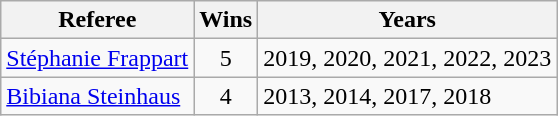<table class="wikitable sortable">
<tr>
<th>Referee</th>
<th>Wins</th>
<th>Years</th>
</tr>
<tr>
<td> <a href='#'>Stéphanie Frappart</a></td>
<td align="center">5</td>
<td>2019, 2020, 2021, 2022, 2023</td>
</tr>
<tr>
<td> <a href='#'>Bibiana Steinhaus</a></td>
<td align="center">4</td>
<td>2013, 2014, 2017, 2018</td>
</tr>
</table>
